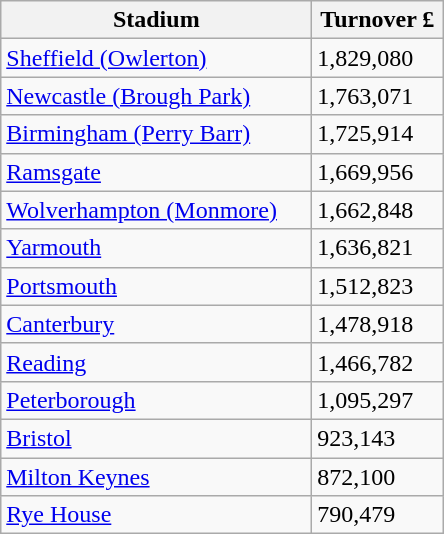<table class="wikitable">
<tr>
<th width=200>Stadium</th>
<th width=80>Turnover £</th>
</tr>
<tr>
<td><a href='#'>Sheffield (Owlerton)</a></td>
<td>1,829,080</td>
</tr>
<tr>
<td><a href='#'>Newcastle (Brough Park)</a></td>
<td>1,763,071</td>
</tr>
<tr>
<td><a href='#'>Birmingham (Perry Barr)</a></td>
<td>1,725,914</td>
</tr>
<tr>
<td><a href='#'>Ramsgate</a></td>
<td>1,669,956</td>
</tr>
<tr>
<td><a href='#'>Wolverhampton (Monmore)</a></td>
<td>1,662,848</td>
</tr>
<tr>
<td><a href='#'>Yarmouth</a></td>
<td>1,636,821</td>
</tr>
<tr>
<td><a href='#'>Portsmouth</a></td>
<td>1,512,823</td>
</tr>
<tr>
<td><a href='#'>Canterbury</a></td>
<td>1,478,918</td>
</tr>
<tr>
<td><a href='#'>Reading</a></td>
<td>1,466,782</td>
</tr>
<tr>
<td><a href='#'>Peterborough</a></td>
<td>1,095,297</td>
</tr>
<tr>
<td><a href='#'>Bristol</a></td>
<td>923,143</td>
</tr>
<tr>
<td><a href='#'>Milton Keynes</a></td>
<td>872,100</td>
</tr>
<tr>
<td><a href='#'>Rye House</a></td>
<td>790,479</td>
</tr>
</table>
